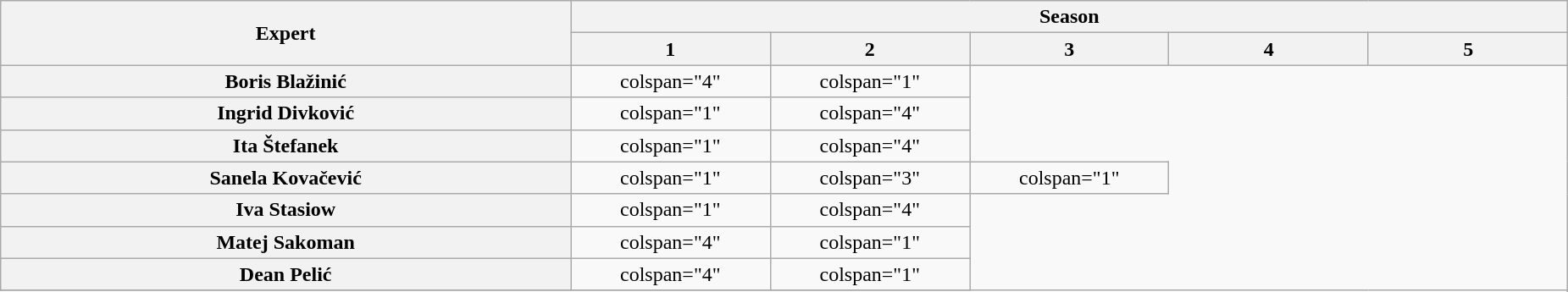<table class="wikitable plainrowheaders" style="text-align:center">
<tr>
<th rowspan="2" style="width:20%;" scope="col">Expert</th>
<th colspan="5">Season</th>
</tr>
<tr>
<th style="width:7%;" scope="colspan">1</th>
<th style="width:7%;" scope="colspan">2</th>
<th style="width:7%;" scope="colspan">3</th>
<th style="width:7%;" scope="colspan">4</th>
<th style="width:7%;" scope="colspan">5</th>
</tr>
<tr>
<th scope="row" style="text-align: center;">Boris Blažinić</th>
<td>colspan="4" </td>
<td>colspan="1" </td>
</tr>
<tr>
<th scope="row" style="text-align: center;">Ingrid Divković</th>
<td>colspan="1" </td>
<td>colspan="4" </td>
</tr>
<tr>
<th scope="row" style="text-align: center;">Ita Štefanek</th>
<td>colspan="1" </td>
<td>colspan="4" </td>
</tr>
<tr>
<th scope="row" style="text-align: center;">Sanela Kovačević</th>
<td>colspan="1" </td>
<td>colspan="3" </td>
<td>colspan="1" </td>
</tr>
<tr>
<th scope="row" style="text-align: center;">Iva Stasiow</th>
<td>colspan="1" </td>
<td>colspan="4" </td>
</tr>
<tr>
<th scope="row" style="text-align: center;">Matej Sakoman</th>
<td>colspan="4" </td>
<td>colspan="1" </td>
</tr>
<tr>
<th scope="row" style="text-align: center;">Dean Pelić</th>
<td>colspan="4" </td>
<td>colspan="1" </td>
</tr>
<tr>
</tr>
</table>
